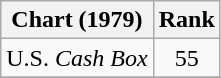<table class="wikitable">
<tr>
<th>Chart (1979)</th>
<th style="text-align:center;">Rank</th>
</tr>
<tr>
<td>U.S. <em>Cash Box</em> </td>
<td style="text-align:center;">55</td>
</tr>
<tr>
</tr>
</table>
